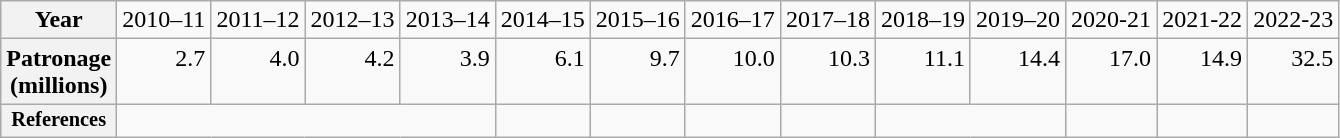<table class="wikitable" style="text-align:right; white-space:nowrap;">
<tr>
<th>Year</th>
<td>2010–11</td>
<td>2011–12</td>
<td>2012–13</td>
<td>2013–14</td>
<td>2014–15</td>
<td>2015–16</td>
<td>2016–17</td>
<td>2017–18</td>
<td>2018–19</td>
<td>2019–20</td>
<td>2020-21</td>
<td>2021-22</td>
<td>2022-23</td>
</tr>
<tr style="vertical-align: top;">
<th>Patronage<br><span>(millions)</span></th>
<td>2.7<br></td>
<td>4.0</td>
<td>4.2</td>
<td>3.9<br></td>
<td>6.1<br></td>
<td>9.7</td>
<td>10.0<br></td>
<td>10.3</td>
<td>11.1</td>
<td>14.4<br></td>
<td>17.0</td>
<td>14.9</td>
<td>32.5</td>
</tr>
<tr style="font-size:85%">
<th>References<br></th>
<td colspan="4"><br></td>
<td><br></td>
<td><br></td>
<td><br></td>
<td><br></td>
<td colspan="2"></td>
<td></td>
<td></td>
<td></td>
</tr>
</table>
